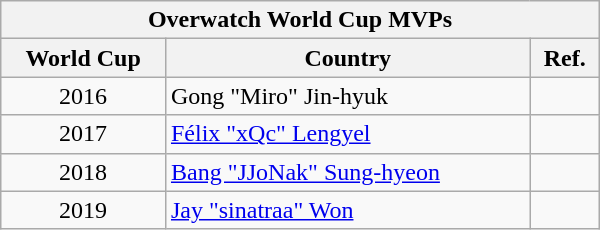<table class="wikitable" style="text-align:center; width:400px">
<tr>
<th colspan="3">Overwatch World Cup MVPs</th>
</tr>
<tr>
<th>World Cup</th>
<th>Country</th>
<th>Ref.</th>
</tr>
<tr>
<td>2016</td>
<td style="text-align:left;"> Gong "Miro" Jin-hyuk</td>
<td></td>
</tr>
<tr>
<td>2017</td>
<td style="text-align:left;"> <a href='#'>Félix "xQc" Lengyel</a></td>
<td></td>
</tr>
<tr>
<td>2018</td>
<td style="text-align:left;"> <a href='#'>Bang "JJoNak" Sung-hyeon</a></td>
<td></td>
</tr>
<tr>
<td>2019</td>
<td style="text-align:left;"> <a href='#'>Jay "sinatraa" Won</a></td>
<td></td>
</tr>
</table>
